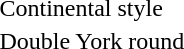<table>
<tr>
<td>Continental style<br></td>
<td></td>
<td></td>
<td></td>
</tr>
<tr>
<td>Double York round<br></td>
<td></td>
<td></td>
<td></td>
</tr>
</table>
